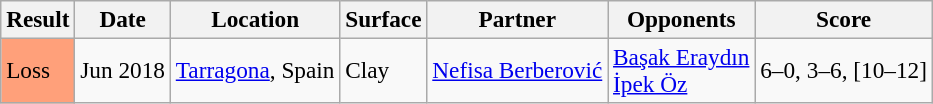<table class=wikitable style=font-size:97%>
<tr>
<th>Result</th>
<th>Date</th>
<th>Location</th>
<th>Surface</th>
<th>Partner</th>
<th>Opponents</th>
<th>Score</th>
</tr>
<tr>
<td bgcolor=#ffa07a>Loss</td>
<td>Jun 2018</td>
<td><a href='#'>Tarragona</a>, Spain</td>
<td>Clay</td>
<td> <a href='#'>Nefisa Berberović</a></td>
<td> <a href='#'>Başak Eraydın</a> <br>  <a href='#'>İpek Öz</a></td>
<td>6–0, 3–6, [10–12]</td>
</tr>
</table>
